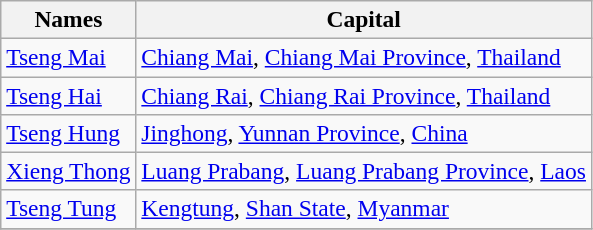<table class="wikitable" style="text-align:center; font-size:98%;">
<tr>
<th>Names</th>
<th>Capital</th>
</tr>
<tr>
<td align=left><a href='#'>Tseng Mai</a></td>
<td align=left> <a href='#'>Chiang Mai</a>, <a href='#'>Chiang Mai Province</a>, <a href='#'>Thailand</a></td>
</tr>
<tr>
<td align=left><a href='#'>Tseng Hai</a></td>
<td align=left> <a href='#'>Chiang Rai</a>, <a href='#'>Chiang Rai Province</a>, <a href='#'>Thailand</a></td>
</tr>
<tr>
<td align=left><a href='#'>Tseng Hung</a></td>
<td align=left> <a href='#'>Jinghong</a>, <a href='#'>Yunnan Province</a>, <a href='#'>China</a></td>
</tr>
<tr>
<td align=left><a href='#'>Xieng Thong</a></td>
<td align=left> <a href='#'>Luang Prabang</a>, <a href='#'>Luang Prabang Province</a>, <a href='#'>Laos</a></td>
</tr>
<tr>
<td align=left><a href='#'>Tseng Tung</a></td>
<td align=left> <a href='#'>Kengtung</a>, <a href='#'>Shan State</a>, <a href='#'>Myanmar</a></td>
</tr>
<tr>
</tr>
</table>
